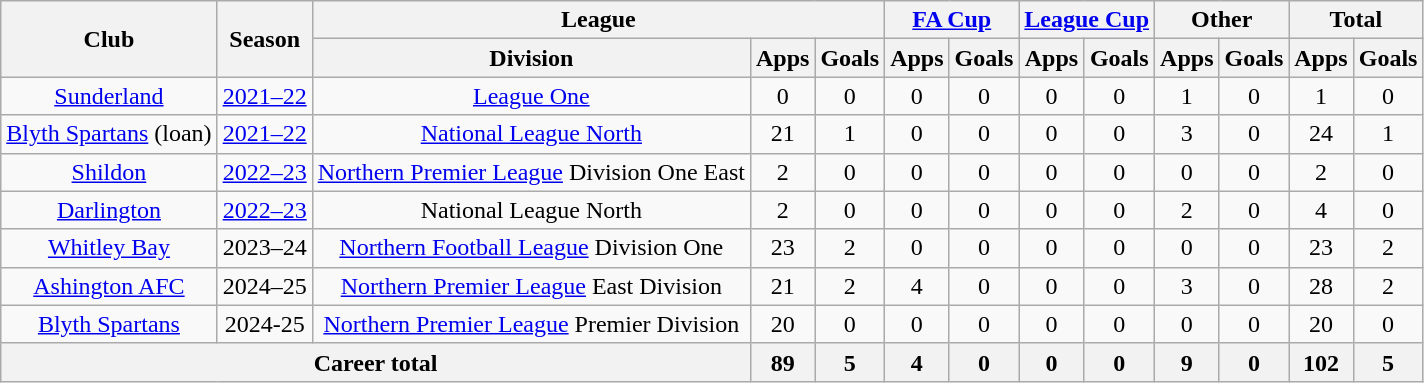<table class="wikitable" style="text-align: center;">
<tr>
<th rowspan=2>Club</th>
<th rowspan=2>Season</th>
<th colspan=3>League</th>
<th colspan=2><a href='#'>FA Cup</a></th>
<th colspan=2><a href='#'>League Cup</a></th>
<th colspan=2>Other</th>
<th colspan=2>Total</th>
</tr>
<tr>
<th>Division</th>
<th>Apps</th>
<th>Goals</th>
<th>Apps</th>
<th>Goals</th>
<th>Apps</th>
<th>Goals</th>
<th>Apps</th>
<th>Goals</th>
<th>Apps</th>
<th>Goals</th>
</tr>
<tr>
<td><a href='#'>Sunderland</a></td>
<td><a href='#'>2021–22</a></td>
<td><a href='#'>League One</a></td>
<td>0</td>
<td>0</td>
<td>0</td>
<td>0</td>
<td>0</td>
<td>0</td>
<td>1</td>
<td>0</td>
<td>1</td>
<td>0</td>
</tr>
<tr>
<td><a href='#'>Blyth Spartans</a> (loan)</td>
<td><a href='#'>2021–22</a></td>
<td><a href='#'>National League North</a></td>
<td>21</td>
<td>1</td>
<td>0</td>
<td>0</td>
<td>0</td>
<td>0</td>
<td>3</td>
<td>0</td>
<td>24</td>
<td>1</td>
</tr>
<tr>
<td><a href='#'>Shildon</a></td>
<td><a href='#'>2022–23</a></td>
<td><a href='#'>Northern Premier League</a> Division One East</td>
<td>2</td>
<td>0</td>
<td>0</td>
<td>0</td>
<td>0</td>
<td>0</td>
<td>0</td>
<td>0</td>
<td>2</td>
<td>0</td>
</tr>
<tr>
<td><a href='#'>Darlington</a></td>
<td><a href='#'>2022–23</a></td>
<td>National League North</td>
<td>2</td>
<td>0</td>
<td>0</td>
<td>0</td>
<td>0</td>
<td>0</td>
<td>2</td>
<td>0</td>
<td>4</td>
<td>0</td>
</tr>
<tr>
<td><a href='#'>Whitley Bay</a></td>
<td>2023–24</td>
<td><a href='#'>Northern Football League</a> Division One</td>
<td>23</td>
<td>2</td>
<td>0</td>
<td>0</td>
<td>0</td>
<td>0</td>
<td>0</td>
<td>0</td>
<td>23</td>
<td>2</td>
</tr>
<tr>
<td><a href='#'>Ashington AFC</a></td>
<td>2024–25</td>
<td><a href='#'>Northern Premier League</a> East Division</td>
<td>21</td>
<td>2</td>
<td>4</td>
<td>0</td>
<td>0</td>
<td>0</td>
<td>3</td>
<td>0</td>
<td>28</td>
<td>2</td>
</tr>
<tr>
<td><a href='#'>Blyth Spartans</a></td>
<td>2024-25</td>
<td><a href='#'>Northern Premier League</a> Premier Division</td>
<td>20</td>
<td>0</td>
<td>0</td>
<td>0</td>
<td>0</td>
<td>0</td>
<td>0</td>
<td>0</td>
<td>20</td>
<td>0</td>
</tr>
<tr>
<th colspan="3">Career total</th>
<th>89</th>
<th>5</th>
<th>4</th>
<th>0</th>
<th>0</th>
<th>0</th>
<th>9</th>
<th>0</th>
<th>102</th>
<th>5</th>
</tr>
</table>
